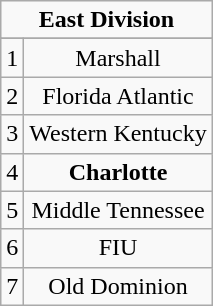<table class="wikitable">
<tr align="center">
<td align="center" Colspan="2"><strong>East Division</strong></td>
</tr>
<tr align="center">
</tr>
<tr align="center">
<td>1</td>
<td>Marshall</td>
</tr>
<tr align="center">
<td>2</td>
<td>Florida Atlantic</td>
</tr>
<tr align="center">
<td>3</td>
<td>Western Kentucky</td>
</tr>
<tr align="center">
<td>4</td>
<td><strong>Charlotte</strong></td>
</tr>
<tr align="center">
<td>5</td>
<td>Middle Tennessee</td>
</tr>
<tr align="center">
<td>6</td>
<td>FIU</td>
</tr>
<tr align="center">
<td>7</td>
<td>Old Dominion</td>
</tr>
</table>
